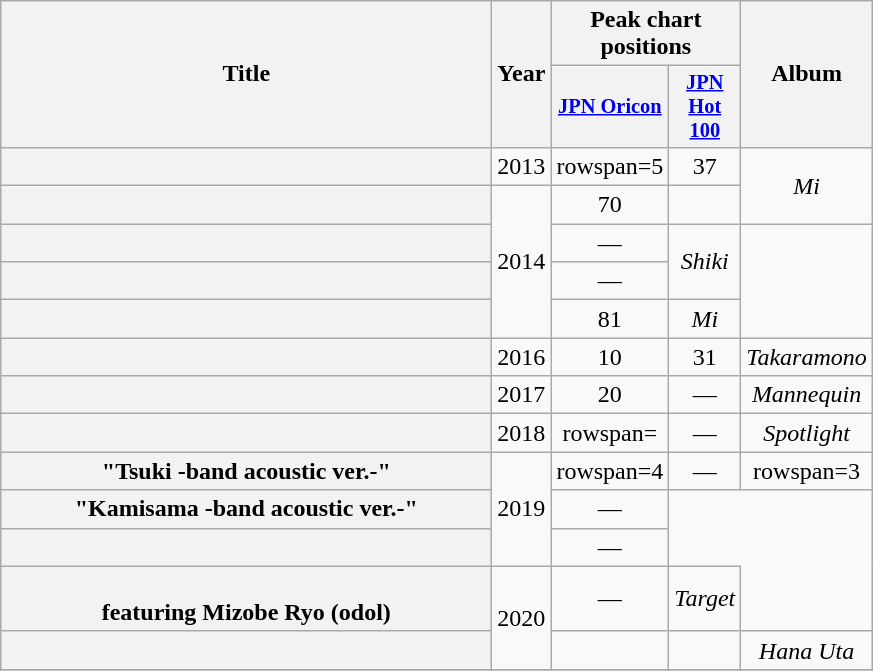<table class="wikitable plainrowheaders" style="text-align:center;">
<tr>
<th scope="col" rowspan="2" style="width:20em;">Title</th>
<th scope="col" rowspan="2">Year</th>
<th scope="col" colspan="2">Peak chart positions</th>
<th scope="col" rowspan="2">Album</th>
</tr>
<tr>
<th style="width:3em;font-size:85%"><a href='#'>JPN Oricon</a><br></th>
<th style="width:3em;font-size:85%"><a href='#'>JPN Hot 100</a><br></th>
</tr>
<tr>
<th scope="row"></th>
<td>2013</td>
<td>rowspan=5 </td>
<td>37</td>
<td rowspan=2><em>Mi</em></td>
</tr>
<tr>
<th scope="row"></th>
<td rowspan="4">2014</td>
<td>70</td>
</tr>
<tr>
<th scope="row"></th>
<td>—</td>
<td rowspan=2><em>Shiki</em></td>
</tr>
<tr>
<th scope="row"></th>
<td>—</td>
</tr>
<tr>
<th scope="row"></th>
<td>81</td>
<td><em>Mi</em></td>
</tr>
<tr>
<th scope="row"></th>
<td>2016</td>
<td>10</td>
<td>31</td>
<td><em>Takaramono</em></td>
</tr>
<tr>
<th scope="row"></th>
<td>2017</td>
<td>20</td>
<td>—</td>
<td><em>Mannequin</em></td>
</tr>
<tr>
<th scope="row"></th>
<td>2018</td>
<td>rowspan= </td>
<td>—</td>
<td><em>Spotlight</em></td>
</tr>
<tr>
<th scope="row">"Tsuki -band acoustic ver.-"</th>
<td rowspan="3">2019</td>
<td>rowspan=4 </td>
<td>—</td>
<td>rowspan=3 </td>
</tr>
<tr>
<th scope="row">"Kamisama -band acoustic ver.-"</th>
<td>—</td>
</tr>
<tr>
<th scope="row"></th>
<td>—</td>
</tr>
<tr>
<th scope="row"> <br>featuring Mizobe Ryo (odol)</th>
<td rowspan="2">2020</td>
<td>—</td>
<td><em>Target</em></td>
</tr>
<tr>
<th scope="row"></th>
<td></td>
<td></td>
<td><em>Hana Uta</em></td>
</tr>
<tr>
</tr>
</table>
